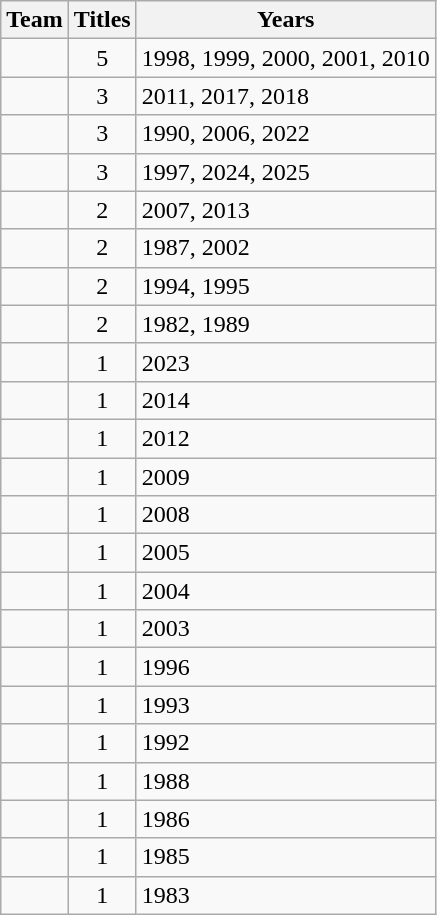<table class="wikitable sortable" style="text-align:center">
<tr>
<th>Team</th>
<th>Titles</th>
<th>Years</th>
</tr>
<tr>
<td style=><strong></strong></td>
<td>5</td>
<td align=left>1998, 1999, 2000, 2001, 2010</td>
</tr>
<tr>
<td style=><strong></strong></td>
<td>3</td>
<td align=left>2011, 2017, 2018</td>
</tr>
<tr>
<td style=><strong></strong></td>
<td>3</td>
<td align=left>1990, 2006, 2022</td>
</tr>
<tr>
<td style=><strong></strong></td>
<td>3</td>
<td align=left>1997, 2024, 2025</td>
</tr>
<tr>
<td style=><strong></strong></td>
<td>2</td>
<td align=left>2007, 2013</td>
</tr>
<tr>
<td style=><strong></strong></td>
<td>2</td>
<td align=left>1987, 2002</td>
</tr>
<tr>
<td style=><strong></strong></td>
<td>2</td>
<td align=left>1994, 1995</td>
</tr>
<tr>
<td style=><strong></strong></td>
<td>2</td>
<td align=left>1982, 1989</td>
</tr>
<tr>
<td style=><strong></strong></td>
<td>1</td>
<td align=left>2023</td>
</tr>
<tr>
<td style=><strong></strong></td>
<td>1</td>
<td align=left>2014</td>
</tr>
<tr>
<td style=><strong></strong></td>
<td>1</td>
<td align=left>2012</td>
</tr>
<tr>
<td style=><strong></strong></td>
<td>1</td>
<td align=left>2009</td>
</tr>
<tr>
<td style=><strong></strong></td>
<td>1</td>
<td align=left>2008</td>
</tr>
<tr>
<td style=><strong></strong></td>
<td>1</td>
<td align=left>2005</td>
</tr>
<tr>
<td style=><strong></strong></td>
<td>1</td>
<td align=left>2004</td>
</tr>
<tr>
<td style=><strong></strong></td>
<td>1</td>
<td align=left>2003</td>
</tr>
<tr>
<td style=><strong></strong></td>
<td>1</td>
<td align=left>1996</td>
</tr>
<tr>
<td style=><strong></strong></td>
<td>1</td>
<td align=left>1993</td>
</tr>
<tr>
<td style=><strong></strong></td>
<td>1</td>
<td align=left>1992</td>
</tr>
<tr>
<td style=><strong></strong></td>
<td>1</td>
<td align=left>1988</td>
</tr>
<tr>
<td style=><strong></strong></td>
<td>1</td>
<td align=left>1986</td>
</tr>
<tr>
<td style=><strong></strong></td>
<td>1</td>
<td align=left>1985</td>
</tr>
<tr>
<td style=><strong></strong></td>
<td>1</td>
<td align=left>1983</td>
</tr>
</table>
